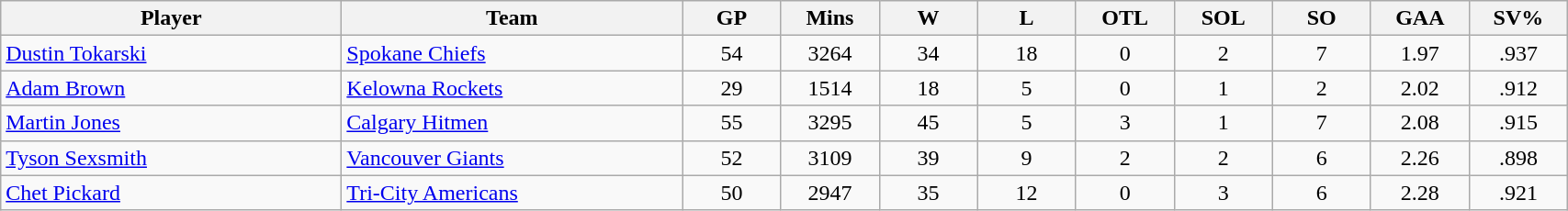<table class="wikitable sortable" style="text-align: center">
<tr>
<td class="unsortable" align=center bgcolor=#F2F2F2 style="width: 15em"><strong>Player</strong> </td>
<th style="width: 15em">Team</th>
<th style="width:  4em">GP</th>
<th style="width:  4em">Mins</th>
<th style="width:  4em">W</th>
<th style="width:  4em">L</th>
<th style="width:  4em">OTL</th>
<th style="width:  4em">SOL</th>
<th style="width:  4em">SO</th>
<th style="width:  4em">GAA</th>
<th style="width:  4em">SV%</th>
</tr>
<tr>
<td align=left><a href='#'>Dustin Tokarski</a></td>
<td align=left><a href='#'>Spokane Chiefs</a></td>
<td> 54</td>
<td> 3264</td>
<td> 34</td>
<td> 18</td>
<td> 0</td>
<td> 2</td>
<td> 7</td>
<td> 1.97</td>
<td> .937</td>
</tr>
<tr>
<td align=left><a href='#'>Adam Brown</a></td>
<td align=left><a href='#'>Kelowna Rockets</a></td>
<td> 29</td>
<td> 1514</td>
<td> 18</td>
<td> 5</td>
<td> 0</td>
<td> 1</td>
<td> 2</td>
<td> 2.02</td>
<td> .912</td>
</tr>
<tr>
<td align=left><a href='#'>Martin Jones</a></td>
<td align=left><a href='#'>Calgary Hitmen</a></td>
<td> 55</td>
<td> 3295</td>
<td> 45</td>
<td> 5</td>
<td> 3</td>
<td> 1</td>
<td> 7</td>
<td> 2.08</td>
<td> .915</td>
</tr>
<tr>
<td align=left><a href='#'>Tyson Sexsmith</a></td>
<td align=left><a href='#'>Vancouver Giants</a></td>
<td> 52</td>
<td> 3109</td>
<td> 39</td>
<td> 9</td>
<td> 2</td>
<td> 2</td>
<td> 6</td>
<td> 2.26</td>
<td> .898</td>
</tr>
<tr>
<td align=left><a href='#'>Chet Pickard</a></td>
<td align=left><a href='#'>Tri-City Americans</a></td>
<td> 50</td>
<td> 2947</td>
<td> 35</td>
<td> 12</td>
<td> 0</td>
<td> 3</td>
<td> 6</td>
<td> 2.28</td>
<td> .921</td>
</tr>
</table>
